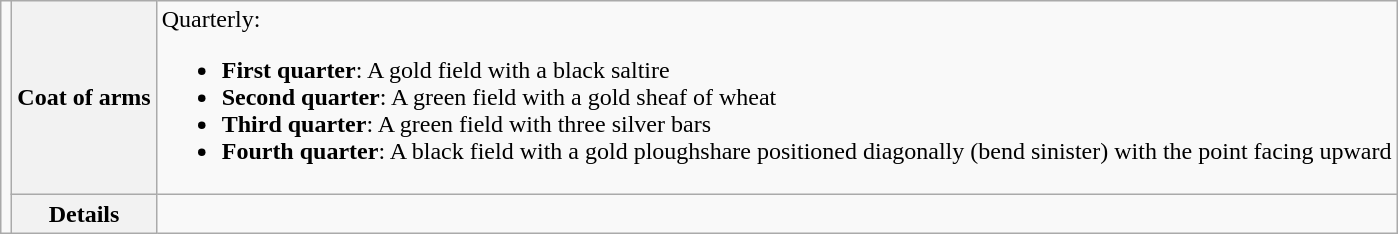<table class="wikitable">
<tr>
<td rowspan="2"></td>
<th>Coat of arms</th>
<td>Quarterly:<br><ul><li><strong>First quarter</strong>: A gold field with a black saltire</li><li><strong>Second quarter</strong>: A green field with a gold sheaf of wheat</li><li><strong>Third quarter</strong>: A green field with three silver bars</li><li><strong>Fourth quarter</strong>: A black field with a gold ploughshare positioned diagonally (bend sinister) with the point facing upward</li></ul></td>
</tr>
<tr>
<th>Details</th>
<td></td>
</tr>
</table>
